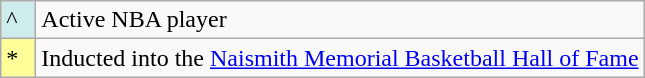<table class="wikitable">
<tr>
<td style="background:#CFECEC; width:1em">^</td>
<td>Active NBA player</td>
</tr>
<tr>
<td style="background:#FFFF99; width:1em">*</td>
<td>Inducted into the <a href='#'>Naismith Memorial Basketball Hall of Fame</a><br></td>
</tr>
</table>
